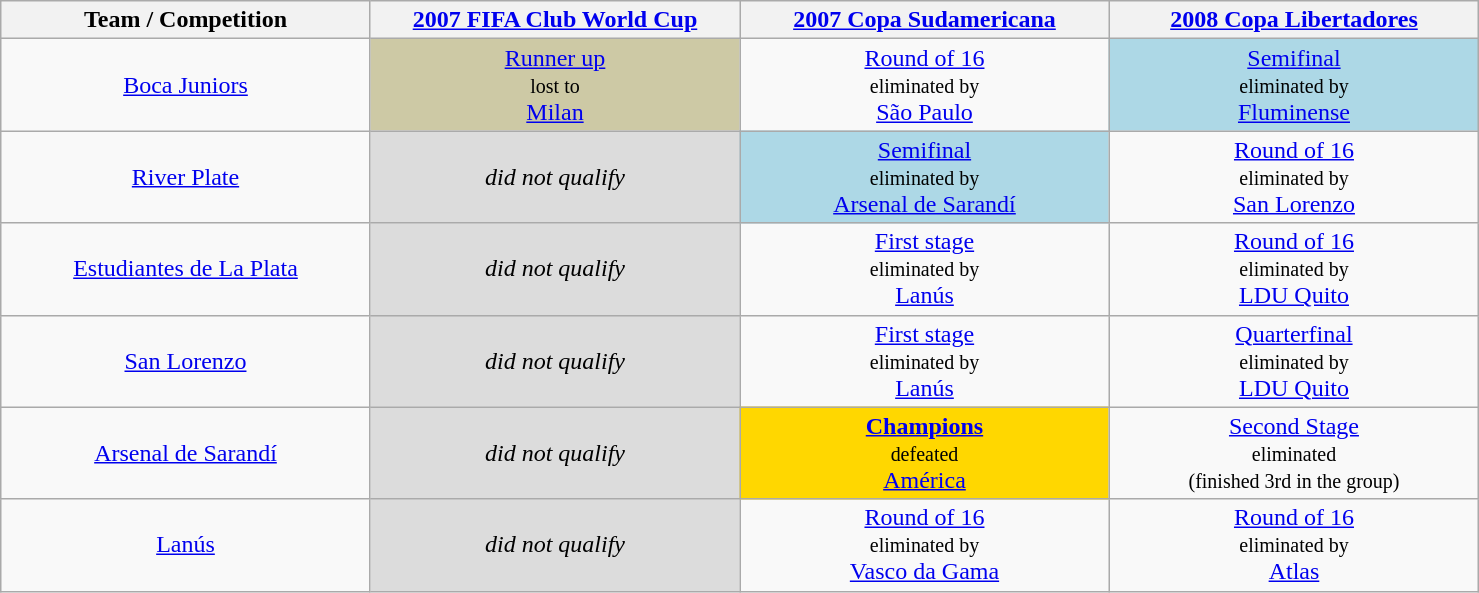<table class="wikitable">
<tr>
<th width= 20%>Team / Competition</th>
<th width= 20%><a href='#'>2007 FIFA Club World Cup</a></th>
<th width= 20%><a href='#'>2007 Copa Sudamericana</a></th>
<th width= 20%><a href='#'>2008 Copa Libertadores</a></th>
</tr>
<tr align="center">
<td><a href='#'>Boca Juniors</a></td>
<td bgcolor = "#CDC9A5"><a href='#'>Runner up</a><br> <small>lost to</small> <br>  <a href='#'>Milan</a></td>
<td><a href='#'>Round of 16</a><br> <small>eliminated by</small> <br>  <a href='#'>São Paulo</a></td>
<td bgcolor = "lightblue"><a href='#'>Semifinal</a><br> <small>eliminated by</small> <br>  <a href='#'>Fluminense</a></td>
</tr>
<tr align="center">
<td><a href='#'>River Plate</a></td>
<td bgcolor = "#DCDCDC"><em>did not qualify</em></td>
<td bgcolor = "lightblue"><a href='#'>Semifinal</a><br> <small>eliminated by</small> <br>  <a href='#'>Arsenal de Sarandí</a></td>
<td><a href='#'>Round of 16</a><br> <small>eliminated by</small> <br>  <a href='#'>San Lorenzo</a></td>
</tr>
<tr align="center">
<td><a href='#'>Estudiantes de La Plata</a></td>
<td bgcolor = "#DCDCDC"><em>did not qualify</em></td>
<td><a href='#'>First stage</a><br> <small>eliminated by</small> <br>  <a href='#'>Lanús</a></td>
<td><a href='#'>Round of 16</a><br> <small>eliminated by</small> <br>  <a href='#'>LDU Quito</a></td>
</tr>
<tr align="center">
<td><a href='#'>San Lorenzo</a></td>
<td bgcolor = "#DCDCDC"><em>did not qualify</em></td>
<td><a href='#'>First stage</a><br> <small>eliminated by</small> <br>  <a href='#'>Lanús</a></td>
<td><a href='#'>Quarterfinal</a><br> <small>eliminated by</small> <br>  <a href='#'>LDU Quito</a></td>
</tr>
<tr align="center">
<td><a href='#'>Arsenal de Sarandí</a></td>
<td bgcolor = "#DCDCDC"><em>did not qualify</em></td>
<td bgcolor = "gold"><strong><a href='#'>Champions</a></strong><br> <small>defeated</small> <br>  <a href='#'>América</a></td>
<td><a href='#'>Second Stage</a> <br> <small>eliminated<br>(finished 3rd in the group)</small></td>
</tr>
<tr align="center">
<td><a href='#'>Lanús</a></td>
<td bgcolor = "#DCDCDC"><em>did not qualify</em></td>
<td><a href='#'>Round of 16</a><br> <small>eliminated by</small> <br>  <a href='#'>Vasco da Gama</a></td>
<td><a href='#'>Round of 16</a><br> <small>eliminated by</small> <br>  <a href='#'>Atlas</a></td>
</tr>
</table>
